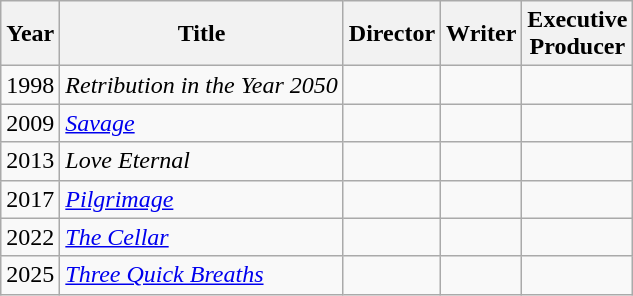<table class="wikitable">
<tr>
<th>Year</th>
<th>Title</th>
<th>Director</th>
<th>Writer</th>
<th>Executive<br>Producer</th>
</tr>
<tr>
<td>1998</td>
<td><em>Retribution in the Year 2050</em></td>
<td></td>
<td></td>
<td></td>
</tr>
<tr>
<td>2009</td>
<td><em><a href='#'>Savage</a></em></td>
<td></td>
<td></td>
<td></td>
</tr>
<tr>
<td>2013</td>
<td><em>Love Eternal</em></td>
<td></td>
<td></td>
<td></td>
</tr>
<tr>
<td>2017</td>
<td><em><a href='#'>Pilgrimage</a></em></td>
<td></td>
<td></td>
<td></td>
</tr>
<tr>
<td>2022</td>
<td><em><a href='#'>The Cellar</a></em></td>
<td></td>
<td></td>
<td></td>
</tr>
<tr>
<td>2025</td>
<td><em><a href='#'>Three Quick Breaths</a></em></td>
<td></td>
<td></td>
<td></td>
</tr>
</table>
